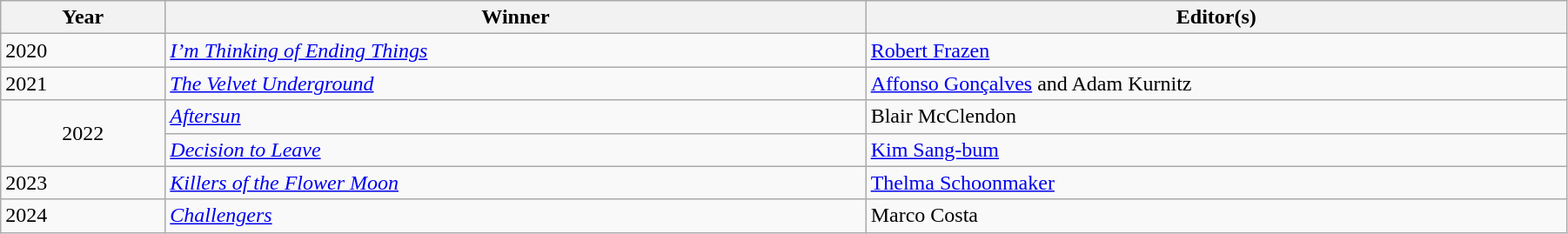<table class="wikitable" width="95%" cellpadding="5">
<tr>
<th width="100"><strong>Year</strong></th>
<th width="450"><strong>Winner</strong></th>
<th width="450"><strong>Editor(s)</strong></th>
</tr>
<tr>
<td>2020</td>
<td><em><a href='#'>I’m Thinking of Ending Things</a></em></td>
<td><a href='#'>Robert Frazen</a></td>
</tr>
<tr>
<td>2021</td>
<td><em><a href='#'>The Velvet Underground</a></em></td>
<td><a href='#'>Affonso Gonçalves</a> and Adam Kurnitz</td>
</tr>
<tr>
<td rowspan="2" style="text-align:center;">2022</td>
<td><em><a href='#'>Aftersun</a></em></td>
<td>Blair McClendon</td>
</tr>
<tr>
<td><em><a href='#'>Decision to Leave</a></em></td>
<td><a href='#'>Kim Sang-bum</a></td>
</tr>
<tr>
<td>2023</td>
<td><em><a href='#'>Killers of the Flower Moon</a></em></td>
<td><a href='#'>Thelma Schoonmaker</a></td>
</tr>
<tr>
<td>2024</td>
<td><em><a href='#'>Challengers</a></em></td>
<td>Marco Costa</td>
</tr>
</table>
